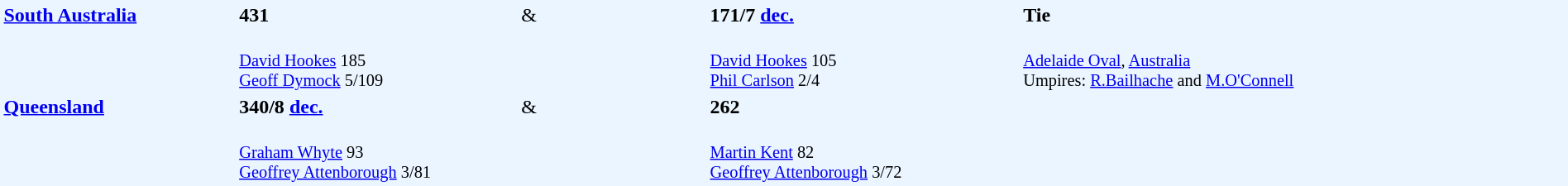<table width="100%" style="background: #EBF5FF">
<tr>
<td width="15%" valign="top" rowspan="2"><strong><a href='#'>South Australia</a></strong></td>
<td width="18%"><strong>431</strong></td>
<td width="12%">&</td>
<td width="20%"><strong>171/7 <a href='#'>dec.</a></strong></td>
<td width="35%"><strong>Tie</strong></td>
</tr>
<tr>
<td style="font-size: 85%;" valign="top"><br><a href='#'>David Hookes</a> 185<br>
<a href='#'>Geoff Dymock</a> 5/109</td>
<td></td>
<td style="font-size: 85%;"><br><a href='#'>David Hookes</a> 105<br>
<a href='#'>Phil Carlson</a> 2/4</td>
<td valign="top" style="font-size: 85%;" rowspan="3"><br><a href='#'>Adelaide Oval</a>, <a href='#'>Australia</a><br>
Umpires: <a href='#'>R.Bailhache</a> and <a href='#'>M.O'Connell</a></td>
</tr>
<tr>
<td valign="top" rowspan="2"><strong><a href='#'>Queensland</a></strong></td>
<td><strong>340/8 <a href='#'>dec.</a></strong></td>
<td>&</td>
<td><strong>262</strong></td>
</tr>
<tr>
<td style="font-size: 85%;"><br><a href='#'>Graham Whyte</a> 93<br>
<a href='#'>Geoffrey Attenborough</a> 3/81</td>
<td></td>
<td valign="top" style="font-size: 85%;"><br><a href='#'>Martin Kent</a> 82<br>
<a href='#'>Geoffrey Attenborough</a> 3/72</td>
</tr>
</table>
